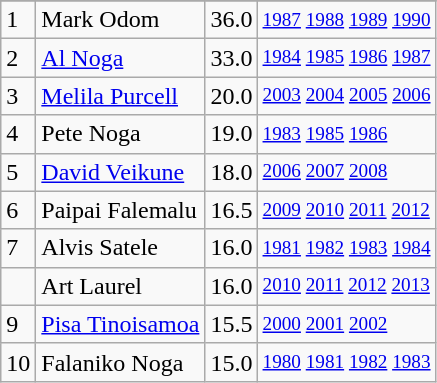<table class="wikitable">
<tr>
</tr>
<tr>
<td>1</td>
<td>Mark Odom</td>
<td>36.0</td>
<td style="font-size:80%;"><a href='#'>1987</a> <a href='#'>1988</a> <a href='#'>1989</a> <a href='#'>1990</a></td>
</tr>
<tr>
<td>2</td>
<td><a href='#'>Al Noga</a></td>
<td>33.0</td>
<td style="font-size:80%;"><a href='#'>1984</a> <a href='#'>1985</a> <a href='#'>1986</a> <a href='#'>1987</a></td>
</tr>
<tr>
<td>3</td>
<td><a href='#'>Melila Purcell</a></td>
<td>20.0</td>
<td style="font-size:80%;"><a href='#'>2003</a> <a href='#'>2004</a> <a href='#'>2005</a> <a href='#'>2006</a></td>
</tr>
<tr>
<td>4</td>
<td>Pete Noga</td>
<td>19.0</td>
<td style="font-size:80%;"><a href='#'>1983</a> <a href='#'>1985</a> <a href='#'>1986</a></td>
</tr>
<tr>
<td>5</td>
<td><a href='#'>David Veikune</a></td>
<td>18.0</td>
<td style="font-size:80%;"><a href='#'>2006</a> <a href='#'>2007</a> <a href='#'>2008</a></td>
</tr>
<tr>
<td>6</td>
<td>Paipai Falemalu</td>
<td>16.5</td>
<td style="font-size:80%;"><a href='#'>2009</a> <a href='#'>2010</a> <a href='#'>2011</a> <a href='#'>2012</a></td>
</tr>
<tr>
<td>7</td>
<td>Alvis Satele</td>
<td>16.0</td>
<td style="font-size:80%;"><a href='#'>1981</a> <a href='#'>1982</a> <a href='#'>1983</a> <a href='#'>1984</a></td>
</tr>
<tr>
<td></td>
<td>Art Laurel</td>
<td>16.0</td>
<td style="font-size:80%;"><a href='#'>2010</a> <a href='#'>2011</a> <a href='#'>2012</a> <a href='#'>2013</a></td>
</tr>
<tr>
<td>9</td>
<td><a href='#'>Pisa Tinoisamoa</a></td>
<td>15.5</td>
<td style="font-size:80%;"><a href='#'>2000</a> <a href='#'>2001</a> <a href='#'>2002</a></td>
</tr>
<tr>
<td>10</td>
<td>Falaniko Noga</td>
<td>15.0</td>
<td style="font-size:80%;"><a href='#'>1980</a> <a href='#'>1981</a> <a href='#'>1982</a> <a href='#'>1983</a></td>
</tr>
</table>
